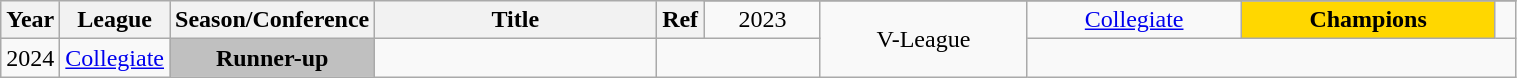<table class="wikitable sortable" style="text-align:center" width="80%">
<tr>
<th style="width:5px;" rowspan="2">Year</th>
<th style="width:25px;" rowspan="2">League</th>
<th style="width:100px;" rowspan="2">Season/Conference</th>
<th style="width:180px;" rowspan="2">Title</th>
<th style="width:25px;" rowspan="2">Ref</th>
</tr>
<tr>
<td>2023</td>
<td rowspan=2>V-League</td>
<td><a href='#'>Collegiate</a></td>
<td style="background:gold;"><strong>Champions</strong></td>
<td></td>
</tr>
<tr>
<td>2024</td>
<td><a href='#'>Collegiate</a></td>
<td style="background:silver;"><strong>Runner-up</strong></td>
<td></td>
</tr>
</table>
